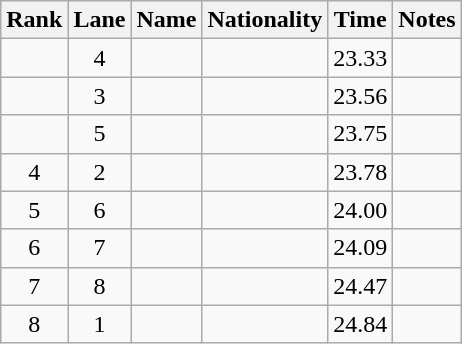<table class="wikitable sortable" style="text-align:center">
<tr>
<th>Rank</th>
<th>Lane</th>
<th>Name</th>
<th>Nationality</th>
<th>Time</th>
<th>Notes</th>
</tr>
<tr>
<td></td>
<td>4</td>
<td align=left></td>
<td align=left></td>
<td>23.33</td>
<td></td>
</tr>
<tr>
<td></td>
<td>3</td>
<td align=left></td>
<td align=left></td>
<td>23.56</td>
<td></td>
</tr>
<tr>
<td></td>
<td>5</td>
<td align=left></td>
<td align=left></td>
<td>23.75</td>
<td></td>
</tr>
<tr>
<td>4</td>
<td>2</td>
<td align=left></td>
<td align=left></td>
<td>23.78</td>
<td></td>
</tr>
<tr>
<td>5</td>
<td>6</td>
<td align=left></td>
<td align=left></td>
<td>24.00</td>
<td></td>
</tr>
<tr>
<td>6</td>
<td>7</td>
<td align=left></td>
<td align=left></td>
<td>24.09</td>
<td></td>
</tr>
<tr>
<td>7</td>
<td>8</td>
<td align=left></td>
<td align=left></td>
<td>24.47</td>
<td></td>
</tr>
<tr>
<td>8</td>
<td>1</td>
<td align=left></td>
<td align=left></td>
<td>24.84</td>
<td></td>
</tr>
</table>
